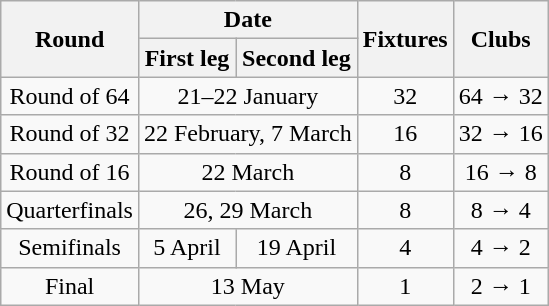<table class="wikitable">
<tr>
<th rowspan=2>Round</th>
<th colspan=2>Date</th>
<th rowspan=2>Fixtures</th>
<th rowspan=2>Clubs</th>
</tr>
<tr>
<th>First leg</th>
<th>Second leg</th>
</tr>
<tr style="text-align:center;">
<td>Round of 64</td>
<td colspan=2>21–22 January</td>
<td>32</td>
<td>64 → 32</td>
</tr>
<tr style="text-align:center;">
<td>Round of 32</td>
<td colspan=2>22 February, 7 March</td>
<td>16</td>
<td>32 → 16</td>
</tr>
<tr style="text-align:center;">
<td>Round of 16</td>
<td colspan=2>22 March</td>
<td>8</td>
<td>16 → 8</td>
</tr>
<tr style="text-align:center;">
<td>Quarterfinals</td>
<td colspan=2>26, 29 March</td>
<td>8</td>
<td>8 → 4</td>
</tr>
<tr style="text-align:center;">
<td>Semifinals</td>
<td>5 April</td>
<td>19 April</td>
<td>4</td>
<td>4 → 2</td>
</tr>
<tr style="text-align:center;">
<td>Final</td>
<td colspan=2>13 May</td>
<td>1</td>
<td>2 → 1</td>
</tr>
</table>
